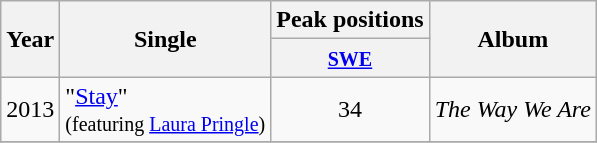<table class="wikitable">
<tr>
<th align="center" rowspan="2">Year</th>
<th align="center" rowspan="2">Single</th>
<th align="center" colspan="1">Peak positions</th>
<th align="center" rowspan="2">Album</th>
</tr>
<tr>
<th><small><a href='#'>SWE</a><br></small></th>
</tr>
<tr>
<td>2013</td>
<td>"<a href='#'>Stay</a>"<br><small>(featuring <a href='#'>Laura Pringle</a>)</small></td>
<td style="text-align:center;">34</td>
<td style="text-align:center;"><em>The Way We Are</em></td>
</tr>
<tr>
</tr>
</table>
